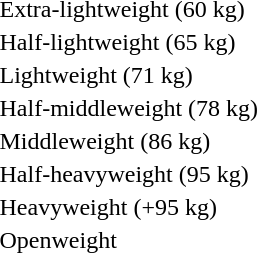<table>
<tr>
<td rowspan=2>Extra-lightweight (60 kg)<br></td>
<td rowspan=2></td>
<td rowspan=2></td>
<td></td>
</tr>
<tr>
<td></td>
</tr>
<tr>
<td rowspan=2>Half-lightweight (65 kg)<br></td>
<td rowspan=2></td>
<td rowspan=2></td>
<td></td>
</tr>
<tr>
<td></td>
</tr>
<tr>
<td rowspan=2>Lightweight (71 kg)<br></td>
<td rowspan=2></td>
<td rowspan=2></td>
<td></td>
</tr>
<tr>
<td></td>
</tr>
<tr>
<td rowspan=2>Half-middleweight (78 kg)<br></td>
<td rowspan=2></td>
<td rowspan=2></td>
<td></td>
</tr>
<tr>
<td></td>
</tr>
<tr>
<td rowspan=2>Middleweight (86 kg)<br></td>
<td rowspan=2></td>
<td rowspan=2></td>
<td></td>
</tr>
<tr>
<td></td>
</tr>
<tr>
<td rowspan=2>Half-heavyweight (95 kg)<br></td>
<td rowspan=2></td>
<td rowspan=2></td>
<td></td>
</tr>
<tr>
<td></td>
</tr>
<tr>
<td rowspan=2>Heavyweight (+95 kg)<br></td>
<td rowspan=2></td>
<td rowspan=2></td>
<td></td>
</tr>
<tr>
<td></td>
</tr>
<tr>
<td rowspan=2>Openweight<br></td>
<td rowspan=2></td>
<td rowspan=2></td>
<td></td>
</tr>
<tr>
<td></td>
</tr>
</table>
